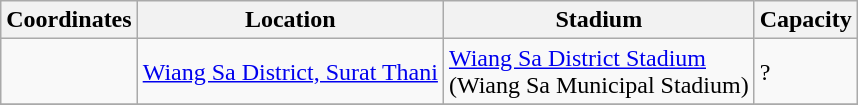<table class="wikitable sortable">
<tr>
<th>Coordinates</th>
<th>Location</th>
<th>Stadium</th>
<th>Capacity</th>
</tr>
<tr>
<td></td>
<td><a href='#'>Wiang Sa District, Surat Thani</a></td>
<td><a href='#'>Wiang Sa District Stadium</a><br>(Wiang Sa Municipal Stadium)</td>
<td>?</td>
</tr>
<tr>
</tr>
</table>
